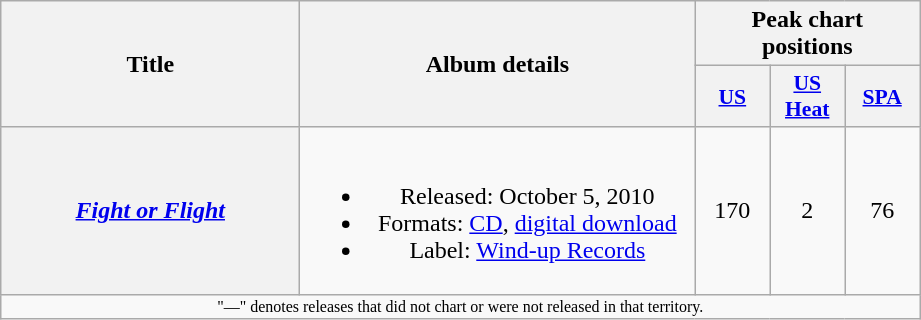<table class="wikitable plainrowheaders" style="text-align:center;">
<tr>
<th scope="col" rowspan="2" style="width:12em;">Title</th>
<th scope="col" rowspan="2" style="width:16em;">Album details</th>
<th scope="col" colspan="3">Peak chart<br>positions</th>
</tr>
<tr>
<th scope="col" style="width:3em;font-size:90%;"><a href='#'>US</a><br></th>
<th scope="col" style="width:3em;font-size:90%;"><a href='#'>US<br>Heat</a><br></th>
<th scope="col" style="width:3em;font-size:90%;"><a href='#'>SPA</a><br></th>
</tr>
<tr>
<th scope="row"><em><a href='#'>Fight or Flight</a></em></th>
<td><br><ul><li>Released: October 5, 2010</li><li>Formats: <a href='#'>CD</a>, <a href='#'>digital download</a></li><li>Label: <a href='#'>Wind-up Records</a></li></ul></td>
<td>170</td>
<td>2</td>
<td>76</td>
</tr>
<tr>
<td align="center" colspan="14" style="font-size:8pt">"—" denotes releases that did not chart or were not released in that territory.</td>
</tr>
</table>
